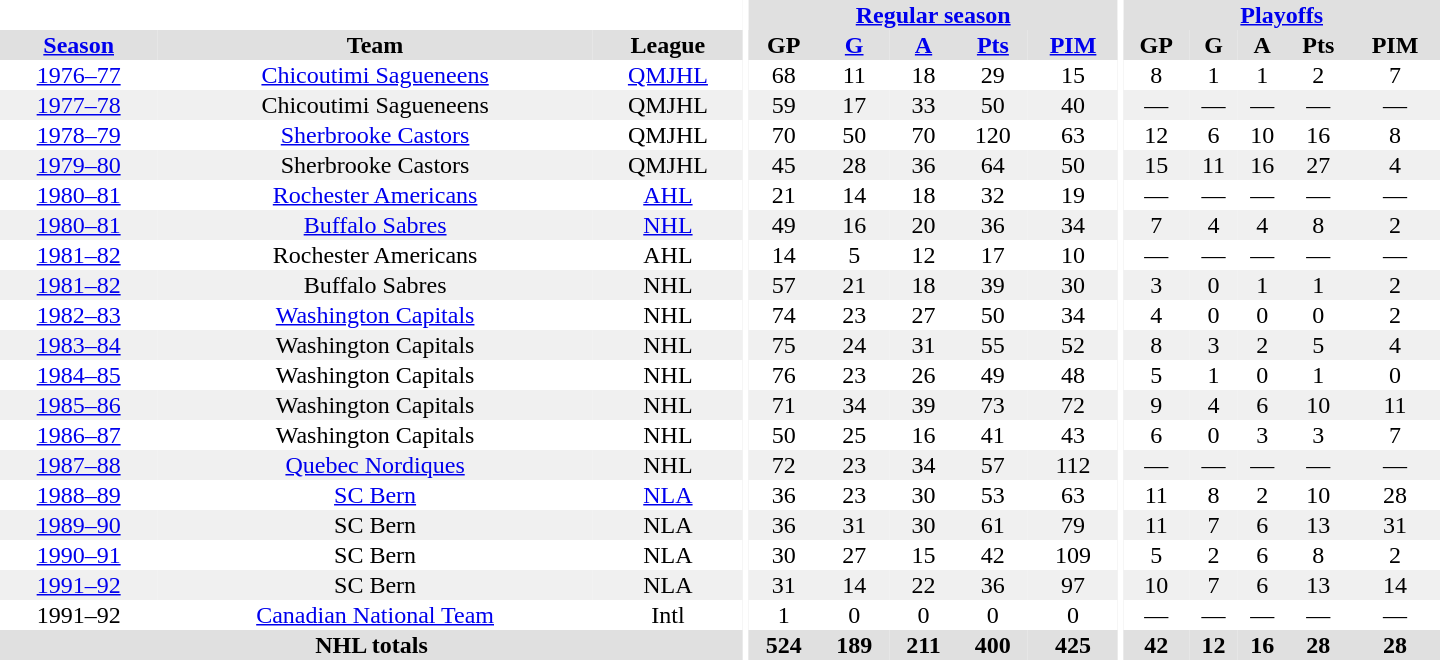<table border="0" cellpadding="1" cellspacing="0" style="text-align:center; width:60em">
<tr bgcolor="#e0e0e0">
<th colspan="3" bgcolor="#ffffff"></th>
<th rowspan="100" bgcolor="#ffffff"></th>
<th colspan="5"><a href='#'>Regular season</a></th>
<th rowspan="100" bgcolor="#ffffff"></th>
<th colspan="5"><a href='#'>Playoffs</a></th>
</tr>
<tr bgcolor="#e0e0e0">
<th><a href='#'>Season</a></th>
<th>Team</th>
<th>League</th>
<th>GP</th>
<th><a href='#'>G</a></th>
<th><a href='#'>A</a></th>
<th><a href='#'>Pts</a></th>
<th><a href='#'>PIM</a></th>
<th>GP</th>
<th>G</th>
<th>A</th>
<th>Pts</th>
<th>PIM</th>
</tr>
<tr>
<td><a href='#'>1976–77</a></td>
<td><a href='#'>Chicoutimi Sagueneens</a></td>
<td><a href='#'>QMJHL</a></td>
<td>68</td>
<td>11</td>
<td>18</td>
<td>29</td>
<td>15</td>
<td>8</td>
<td>1</td>
<td>1</td>
<td>2</td>
<td>7</td>
</tr>
<tr bgcolor="#f0f0f0">
<td><a href='#'>1977–78</a></td>
<td>Chicoutimi Sagueneens</td>
<td>QMJHL</td>
<td>59</td>
<td>17</td>
<td>33</td>
<td>50</td>
<td>40</td>
<td>—</td>
<td>—</td>
<td>—</td>
<td>—</td>
<td>—</td>
</tr>
<tr>
<td><a href='#'>1978–79</a></td>
<td><a href='#'>Sherbrooke Castors</a></td>
<td>QMJHL</td>
<td>70</td>
<td>50</td>
<td>70</td>
<td>120</td>
<td>63</td>
<td>12</td>
<td>6</td>
<td>10</td>
<td>16</td>
<td>8</td>
</tr>
<tr bgcolor="#f0f0f0">
<td><a href='#'>1979–80</a></td>
<td>Sherbrooke Castors</td>
<td>QMJHL</td>
<td>45</td>
<td>28</td>
<td>36</td>
<td>64</td>
<td>50</td>
<td>15</td>
<td>11</td>
<td>16</td>
<td>27</td>
<td>4</td>
</tr>
<tr>
<td><a href='#'>1980–81</a></td>
<td><a href='#'>Rochester Americans</a></td>
<td><a href='#'>AHL</a></td>
<td>21</td>
<td>14</td>
<td>18</td>
<td>32</td>
<td>19</td>
<td>—</td>
<td>—</td>
<td>—</td>
<td>—</td>
<td>—</td>
</tr>
<tr bgcolor="#f0f0f0">
<td><a href='#'>1980–81</a></td>
<td><a href='#'>Buffalo Sabres</a></td>
<td><a href='#'>NHL</a></td>
<td>49</td>
<td>16</td>
<td>20</td>
<td>36</td>
<td>34</td>
<td>7</td>
<td>4</td>
<td>4</td>
<td>8</td>
<td>2</td>
</tr>
<tr>
<td><a href='#'>1981–82</a></td>
<td>Rochester Americans</td>
<td>AHL</td>
<td>14</td>
<td>5</td>
<td>12</td>
<td>17</td>
<td>10</td>
<td>—</td>
<td>—</td>
<td>—</td>
<td>—</td>
<td>—</td>
</tr>
<tr bgcolor="#f0f0f0">
<td><a href='#'>1981–82</a></td>
<td>Buffalo Sabres</td>
<td>NHL</td>
<td>57</td>
<td>21</td>
<td>18</td>
<td>39</td>
<td>30</td>
<td>3</td>
<td>0</td>
<td>1</td>
<td>1</td>
<td>2</td>
</tr>
<tr>
<td><a href='#'>1982–83</a></td>
<td><a href='#'>Washington Capitals</a></td>
<td>NHL</td>
<td>74</td>
<td>23</td>
<td>27</td>
<td>50</td>
<td>34</td>
<td>4</td>
<td>0</td>
<td>0</td>
<td>0</td>
<td>2</td>
</tr>
<tr bgcolor="#f0f0f0">
<td><a href='#'>1983–84</a></td>
<td>Washington Capitals</td>
<td>NHL</td>
<td>75</td>
<td>24</td>
<td>31</td>
<td>55</td>
<td>52</td>
<td>8</td>
<td>3</td>
<td>2</td>
<td>5</td>
<td>4</td>
</tr>
<tr>
<td><a href='#'>1984–85</a></td>
<td>Washington Capitals</td>
<td>NHL</td>
<td>76</td>
<td>23</td>
<td>26</td>
<td>49</td>
<td>48</td>
<td>5</td>
<td>1</td>
<td>0</td>
<td>1</td>
<td>0</td>
</tr>
<tr bgcolor="#f0f0f0">
<td><a href='#'>1985–86</a></td>
<td>Washington Capitals</td>
<td>NHL</td>
<td>71</td>
<td>34</td>
<td>39</td>
<td>73</td>
<td>72</td>
<td>9</td>
<td>4</td>
<td>6</td>
<td>10</td>
<td>11</td>
</tr>
<tr>
<td><a href='#'>1986–87</a></td>
<td>Washington Capitals</td>
<td>NHL</td>
<td>50</td>
<td>25</td>
<td>16</td>
<td>41</td>
<td>43</td>
<td>6</td>
<td>0</td>
<td>3</td>
<td>3</td>
<td>7</td>
</tr>
<tr bgcolor="#f0f0f0">
<td><a href='#'>1987–88</a></td>
<td><a href='#'>Quebec Nordiques</a></td>
<td>NHL</td>
<td>72</td>
<td>23</td>
<td>34</td>
<td>57</td>
<td>112</td>
<td>—</td>
<td>—</td>
<td>—</td>
<td>—</td>
<td>—</td>
</tr>
<tr>
<td><a href='#'>1988–89</a></td>
<td><a href='#'>SC Bern</a></td>
<td><a href='#'>NLA</a></td>
<td>36</td>
<td>23</td>
<td>30</td>
<td>53</td>
<td>63</td>
<td>11</td>
<td>8</td>
<td>2</td>
<td>10</td>
<td>28</td>
</tr>
<tr bgcolor="#f0f0f0">
<td><a href='#'>1989–90</a></td>
<td>SC Bern</td>
<td>NLA</td>
<td>36</td>
<td>31</td>
<td>30</td>
<td>61</td>
<td>79</td>
<td>11</td>
<td>7</td>
<td>6</td>
<td>13</td>
<td>31</td>
</tr>
<tr>
<td><a href='#'>1990–91</a></td>
<td>SC Bern</td>
<td>NLA</td>
<td>30</td>
<td>27</td>
<td>15</td>
<td>42</td>
<td>109</td>
<td>5</td>
<td>2</td>
<td>6</td>
<td>8</td>
<td>2</td>
</tr>
<tr bgcolor="#f0f0f0">
<td><a href='#'>1991–92</a></td>
<td>SC Bern</td>
<td>NLA</td>
<td>31</td>
<td>14</td>
<td>22</td>
<td>36</td>
<td>97</td>
<td>10</td>
<td>7</td>
<td>6</td>
<td>13</td>
<td>14</td>
</tr>
<tr>
<td>1991–92</td>
<td><a href='#'>Canadian National Team</a></td>
<td>Intl</td>
<td>1</td>
<td>0</td>
<td>0</td>
<td>0</td>
<td>0</td>
<td>—</td>
<td>—</td>
<td>—</td>
<td>—</td>
<td>—</td>
</tr>
<tr bgcolor="#e0e0e0">
<th colspan="3">NHL totals</th>
<th>524</th>
<th>189</th>
<th>211</th>
<th>400</th>
<th>425</th>
<th>42</th>
<th>12</th>
<th>16</th>
<th>28</th>
<th>28</th>
</tr>
</table>
